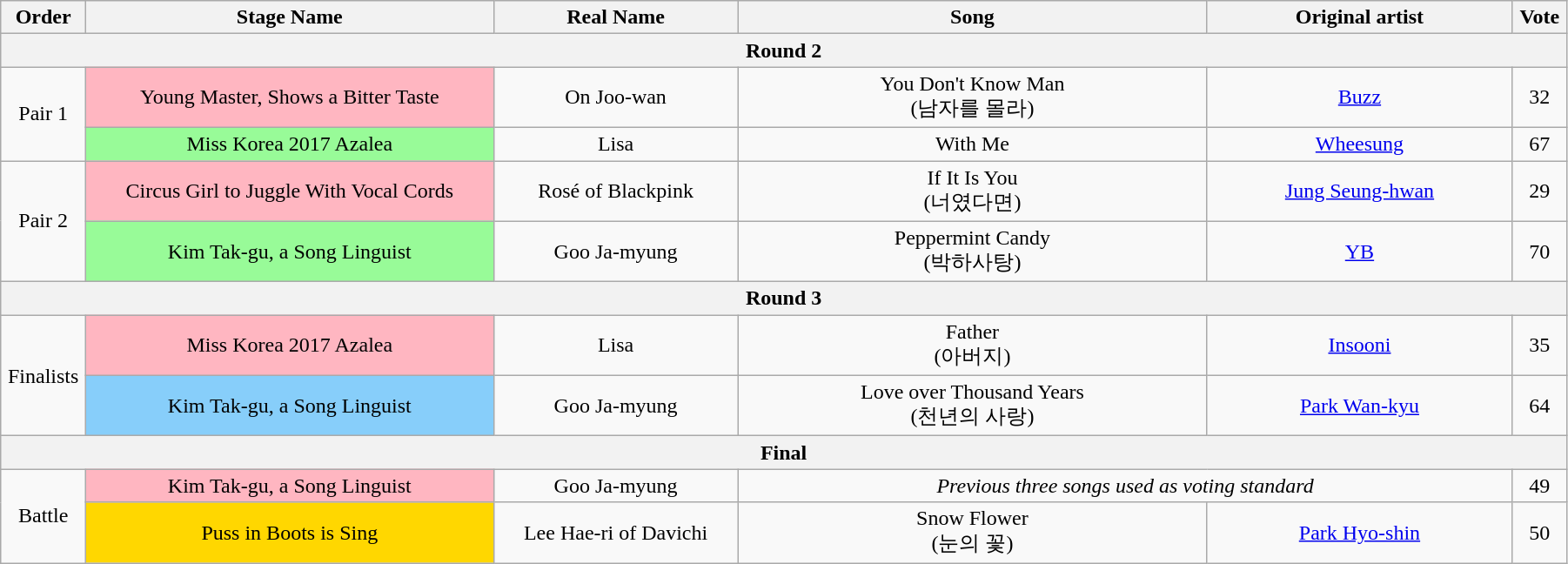<table class="wikitable" style="text-align:center; width:95%;">
<tr>
<th style="width:1%;">Order</th>
<th style="width:20%;">Stage Name</th>
<th style="width:12%;">Real Name</th>
<th style="width:23%;">Song</th>
<th style="width:15%;">Original artist</th>
<th style="width:1%;">Vote</th>
</tr>
<tr>
<th colspan=6>Round 2</th>
</tr>
<tr>
<td rowspan=2>Pair 1</td>
<td bgcolor="lightpink">Young Master, Shows a Bitter Taste</td>
<td>On Joo-wan</td>
<td>You Don't Know Man<br>(남자를 몰라)</td>
<td><a href='#'>Buzz</a></td>
<td>32</td>
</tr>
<tr>
<td bgcolor="palegreen">Miss Korea 2017 Azalea</td>
<td>Lisa</td>
<td>With Me</td>
<td><a href='#'>Wheesung</a></td>
<td>67</td>
</tr>
<tr>
<td rowspan=2>Pair 2</td>
<td bgcolor="lightpink">Circus Girl to Juggle With Vocal Cords</td>
<td>Rosé of Blackpink</td>
<td>If It Is You <br>(너였다면)</td>
<td><a href='#'>Jung Seung-hwan</a></td>
<td>29</td>
</tr>
<tr>
<td bgcolor="palegreen">Kim Tak-gu, a Song Linguist</td>
<td>Goo Ja-myung</td>
<td>Peppermint Candy<br>(박하사탕)</td>
<td><a href='#'>YB</a></td>
<td>70</td>
</tr>
<tr>
<th colspan=6>Round 3</th>
</tr>
<tr>
<td rowspan=2>Finalists</td>
<td bgcolor="lightpink">Miss Korea 2017 Azalea</td>
<td>Lisa</td>
<td>Father<br>(아버지)</td>
<td><a href='#'>Insooni</a></td>
<td>35</td>
</tr>
<tr>
<td bgcolor="lightskyblue">Kim Tak-gu, a Song Linguist</td>
<td>Goo Ja-myung</td>
<td>Love over Thousand Years<br>(천년의 사랑)</td>
<td><a href='#'>Park Wan-kyu</a></td>
<td>64</td>
</tr>
<tr>
<th colspan=6>Final</th>
</tr>
<tr>
<td rowspan=2>Battle</td>
<td bgcolor="lightpink">Kim Tak-gu, a Song Linguist</td>
<td>Goo Ja-myung</td>
<td colspan=2><em>Previous three songs used as voting standard</em></td>
<td>49</td>
</tr>
<tr>
<td bgcolor="gold">Puss in Boots is Sing</td>
<td>Lee Hae-ri of Davichi</td>
<td>Snow Flower<br>(눈의 꽃)</td>
<td><a href='#'>Park Hyo-shin</a></td>
<td>50</td>
</tr>
</table>
